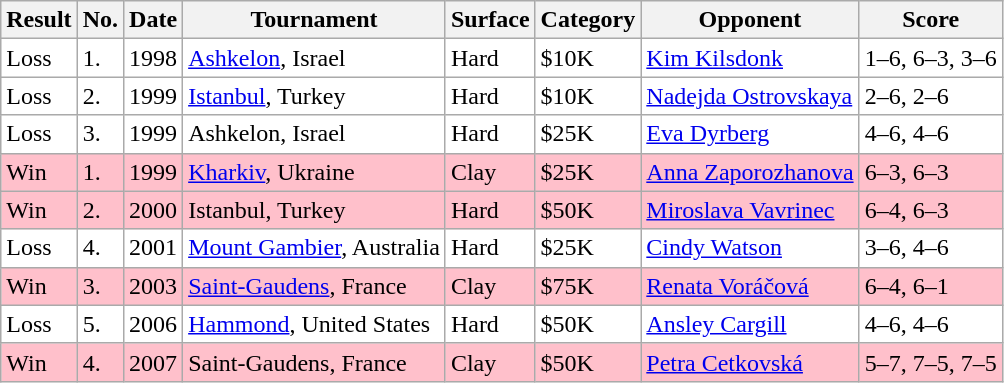<table class="wikitable">
<tr>
<th>Result</th>
<th>No.</th>
<th>Date</th>
<th>Tournament</th>
<th>Surface</th>
<th>Category</th>
<th>Opponent</th>
<th>Score</th>
</tr>
<tr bgcolor="#ffffff">
<td>Loss</td>
<td>1.</td>
<td>1998</td>
<td><a href='#'>Ashkelon</a>, Israel</td>
<td>Hard</td>
<td>$10K</td>
<td> <a href='#'>Kim Kilsdonk</a></td>
<td>1–6, 6–3, 3–6</td>
</tr>
<tr bgcolor="#ffffff">
<td>Loss</td>
<td>2.</td>
<td>1999</td>
<td><a href='#'>Istanbul</a>, Turkey</td>
<td>Hard</td>
<td>$10K</td>
<td> <a href='#'>Nadejda Ostrovskaya</a></td>
<td>2–6, 2–6</td>
</tr>
<tr bgcolor="#ffffff">
<td>Loss</td>
<td>3.</td>
<td>1999</td>
<td>Ashkelon, Israel</td>
<td>Hard</td>
<td>$25K</td>
<td> <a href='#'>Eva Dyrberg</a></td>
<td>4–6, 4–6</td>
</tr>
<tr bgcolor="pink">
<td>Win</td>
<td>1.</td>
<td>1999</td>
<td><a href='#'>Kharkiv</a>, Ukraine</td>
<td>Clay</td>
<td>$25K</td>
<td> <a href='#'>Anna Zaporozhanova</a></td>
<td>6–3, 6–3</td>
</tr>
<tr bgcolor="pink">
<td>Win</td>
<td>2.</td>
<td>2000</td>
<td>Istanbul, Turkey</td>
<td>Hard</td>
<td>$50K</td>
<td> <a href='#'>Miroslava Vavrinec</a></td>
<td>6–4, 6–3</td>
</tr>
<tr bgcolor="#ffffff">
<td>Loss</td>
<td>4.</td>
<td>2001</td>
<td><a href='#'>Mount Gambier</a>, Australia</td>
<td>Hard</td>
<td>$25K</td>
<td> <a href='#'>Cindy Watson</a></td>
<td>3–6, 4–6</td>
</tr>
<tr bgcolor="pink">
<td>Win</td>
<td>3.</td>
<td>2003</td>
<td><a href='#'>Saint-Gaudens</a>, France</td>
<td>Clay</td>
<td>$75K</td>
<td> <a href='#'>Renata Voráčová</a></td>
<td>6–4, 6–1</td>
</tr>
<tr bgcolor="#ffffff">
<td>Loss</td>
<td>5.</td>
<td>2006</td>
<td><a href='#'>Hammond</a>, United States</td>
<td>Hard</td>
<td>$50K</td>
<td> <a href='#'>Ansley Cargill</a></td>
<td>4–6, 4–6</td>
</tr>
<tr bgcolor="pink">
<td>Win</td>
<td>4.</td>
<td>2007</td>
<td>Saint-Gaudens, France</td>
<td>Clay</td>
<td>$50K</td>
<td> <a href='#'>Petra Cetkovská</a></td>
<td>5–7, 7–5, 7–5</td>
</tr>
</table>
